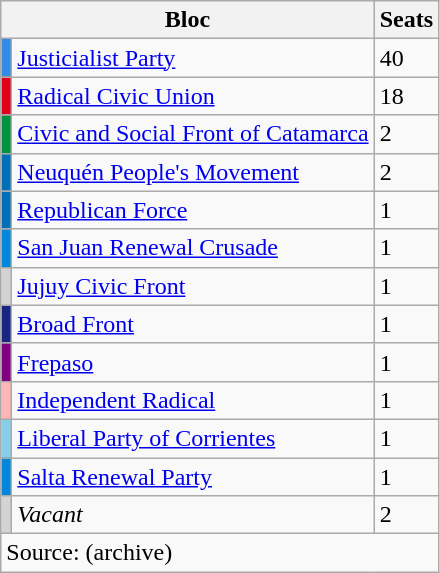<table class="wikitable">
<tr>
<th colspan="2">Bloc</th>
<th>Seats</th>
</tr>
<tr>
<td style="background-color: #318CE7"></td>
<td><a href='#'>Justicialist Party</a></td>
<td>40</td>
</tr>
<tr>
<td style="background-color: #E10019"></td>
<td><a href='#'>Radical Civic Union</a></td>
<td>18</td>
</tr>
<tr>
<td style="background-color: #009241"></td>
<td><a href='#'>Civic and Social Front of Catamarca</a></td>
<td>2</td>
</tr>
<tr>
<td style="background-color: #0070b8"></td>
<td><a href='#'>Neuquén People's Movement</a></td>
<td>2</td>
</tr>
<tr>
<td style="background-color: #0070B8"></td>
<td><a href='#'>Republican Force</a></td>
<td>1</td>
</tr>
<tr>
<td style="background-color: #0087DC"></td>
<td><a href='#'>San Juan Renewal Crusade</a></td>
<td>1</td>
</tr>
<tr>
<td style="background-color: #D3D3D3"></td>
<td><a href='#'>Jujuy Civic Front</a></td>
<td>1</td>
</tr>
<tr>
<td style="background-color: #172683"></td>
<td><a href='#'>Broad Front</a></td>
<td>1</td>
</tr>
<tr>
<td style="background-color: purple"></td>
<td><a href='#'>Frepaso</a></td>
<td>1</td>
</tr>
<tr>
<td style="background-color: #FFB6B6"></td>
<td><a href='#'>Independent Radical</a></td>
<td>1</td>
</tr>
<tr>
<td style="background-color:skyblue"></td>
<td><a href='#'>Liberal Party of Corrientes</a></td>
<td>1</td>
</tr>
<tr>
<td style="background-color: #0087DC"></td>
<td><a href='#'>Salta Renewal Party</a></td>
<td>1</td>
</tr>
<tr>
<td style="background-color: #D3D3D3"></td>
<td><em>Vacant</em></td>
<td>2</td>
</tr>
<tr>
<td colspan=4>Source:  (archive)</td>
</tr>
</table>
